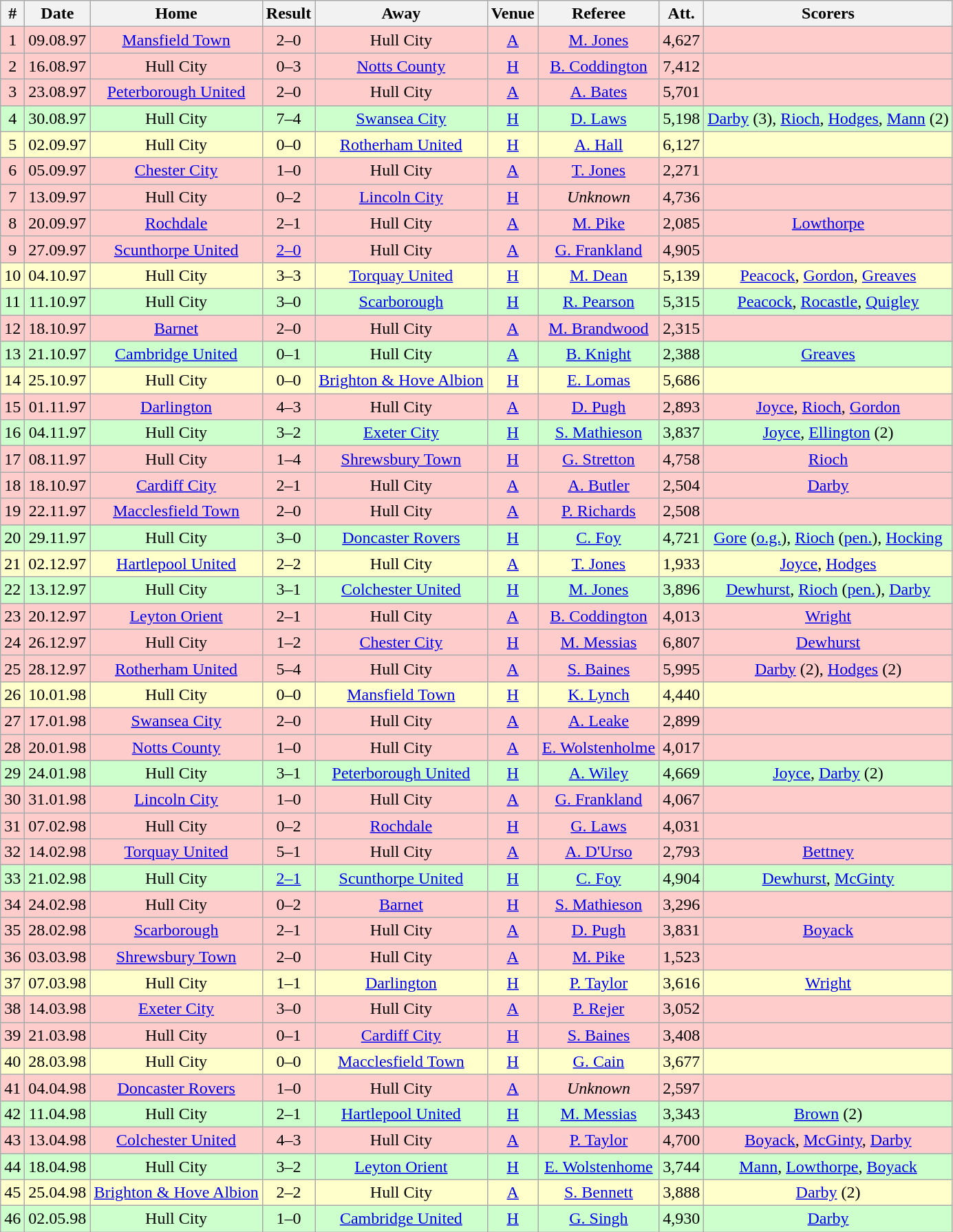<table class="wikitable " style="font-size:100%; text-align:center">
<tr>
<th>#</th>
<th>Date</th>
<th>Home</th>
<th>Result</th>
<th>Away</th>
<th>Venue</th>
<th>Referee</th>
<th>Att.</th>
<th>Scorers</th>
</tr>
<tr style="background: #FFCCCC;">
<td>1</td>
<td>09.08.97</td>
<td><a href='#'>Mansfield Town</a></td>
<td>2–0</td>
<td>Hull City</td>
<td><a href='#'>A</a></td>
<td><a href='#'>M. Jones</a></td>
<td>4,627</td>
<td></td>
</tr>
<tr style="background: #FFCCCC;">
<td>2</td>
<td>16.08.97</td>
<td>Hull City</td>
<td>0–3</td>
<td><a href='#'>Notts County</a></td>
<td><a href='#'>H</a></td>
<td><a href='#'>B. Coddington</a></td>
<td>7,412</td>
<td></td>
</tr>
<tr style="background: #FFCCCC;">
<td>3</td>
<td>23.08.97</td>
<td><a href='#'>Peterborough United</a></td>
<td>2–0</td>
<td>Hull City</td>
<td><a href='#'>A</a></td>
<td><a href='#'>A. Bates</a></td>
<td>5,701</td>
<td></td>
</tr>
<tr style="background: #CCFFCC;">
<td>4</td>
<td>30.08.97</td>
<td>Hull City</td>
<td>7–4</td>
<td><a href='#'>Swansea City</a></td>
<td><a href='#'>H</a></td>
<td><a href='#'>D. Laws</a></td>
<td>5,198</td>
<td><a href='#'>Darby</a> (3), <a href='#'>Rioch</a>, <a href='#'>Hodges</a>, <a href='#'>Mann</a> (2)</td>
</tr>
<tr style="background: #FFFFCC;">
<td>5</td>
<td>02.09.97</td>
<td>Hull City</td>
<td>0–0</td>
<td><a href='#'>Rotherham United</a></td>
<td><a href='#'>H</a></td>
<td><a href='#'>A. Hall</a></td>
<td>6,127</td>
<td></td>
</tr>
<tr style="background: #FFCCCC;">
<td>6</td>
<td>05.09.97</td>
<td><a href='#'>Chester City</a></td>
<td>1–0</td>
<td>Hull City</td>
<td><a href='#'>A</a></td>
<td><a href='#'>T. Jones</a></td>
<td>2,271</td>
<td></td>
</tr>
<tr style="background: #FFCCCC;">
<td>7</td>
<td>13.09.97</td>
<td>Hull City</td>
<td>0–2</td>
<td><a href='#'>Lincoln City</a></td>
<td><a href='#'>H</a></td>
<td><em>Unknown</em></td>
<td>4,736</td>
<td></td>
</tr>
<tr style="background: #FFCCCC;">
<td>8</td>
<td>20.09.97</td>
<td><a href='#'>Rochdale</a></td>
<td>2–1</td>
<td>Hull City</td>
<td><a href='#'>A</a></td>
<td><a href='#'>M. Pike</a></td>
<td>2,085</td>
<td><a href='#'>Lowthorpe</a></td>
</tr>
<tr style="background: #FFCCCC;">
<td>9</td>
<td>27.09.97</td>
<td><a href='#'>Scunthorpe United</a></td>
<td><a href='#'>2–0</a></td>
<td>Hull City</td>
<td><a href='#'>A</a></td>
<td><a href='#'>G. Frankland</a></td>
<td>4,905</td>
<td></td>
</tr>
<tr style="background: #FFFFCC;">
<td>10</td>
<td>04.10.97</td>
<td>Hull City</td>
<td>3–3</td>
<td><a href='#'>Torquay United</a></td>
<td><a href='#'>H</a></td>
<td><a href='#'>M. Dean</a></td>
<td>5,139</td>
<td><a href='#'>Peacock</a>, <a href='#'>Gordon</a>, <a href='#'>Greaves</a></td>
</tr>
<tr style="background: #CCFFCC;">
<td>11</td>
<td>11.10.97</td>
<td>Hull City</td>
<td>3–0</td>
<td><a href='#'>Scarborough</a></td>
<td><a href='#'>H</a></td>
<td><a href='#'>R. Pearson</a></td>
<td>5,315</td>
<td><a href='#'>Peacock</a>, <a href='#'>Rocastle</a>, <a href='#'>Quigley</a></td>
</tr>
<tr style="background: #FFCCCC;">
<td>12</td>
<td>18.10.97</td>
<td><a href='#'>Barnet</a></td>
<td>2–0</td>
<td>Hull City</td>
<td><a href='#'>A</a></td>
<td><a href='#'>M. Brandwood</a></td>
<td>2,315</td>
<td></td>
</tr>
<tr style="background: #CCFFCC;">
<td>13</td>
<td>21.10.97</td>
<td><a href='#'>Cambridge United</a></td>
<td>0–1</td>
<td>Hull City</td>
<td><a href='#'>A</a></td>
<td><a href='#'>B. Knight</a></td>
<td>2,388</td>
<td><a href='#'>Greaves</a></td>
</tr>
<tr style="background: #FFFFCC;">
<td>14</td>
<td>25.10.97</td>
<td>Hull City</td>
<td>0–0</td>
<td><a href='#'>Brighton & Hove Albion</a></td>
<td><a href='#'>H</a></td>
<td><a href='#'>E. Lomas</a></td>
<td>5,686</td>
<td></td>
</tr>
<tr style="background: #FFCCCC;">
<td>15</td>
<td>01.11.97</td>
<td><a href='#'>Darlington</a></td>
<td>4–3</td>
<td>Hull City</td>
<td><a href='#'>A</a></td>
<td><a href='#'>D. Pugh</a></td>
<td>2,893</td>
<td><a href='#'>Joyce</a>, <a href='#'>Rioch</a>, <a href='#'>Gordon</a></td>
</tr>
<tr style="background: #CCFFCC;">
<td>16</td>
<td>04.11.97</td>
<td>Hull City</td>
<td>3–2</td>
<td><a href='#'>Exeter City</a></td>
<td><a href='#'>H</a></td>
<td><a href='#'>S. Mathieson</a></td>
<td>3,837</td>
<td><a href='#'>Joyce</a>, <a href='#'>Ellington</a> (2)</td>
</tr>
<tr style="background: #FFCCCC;">
<td>17</td>
<td>08.11.97</td>
<td>Hull City</td>
<td>1–4</td>
<td><a href='#'>Shrewsbury Town</a></td>
<td><a href='#'>H</a></td>
<td><a href='#'>G. Stretton</a></td>
<td>4,758</td>
<td><a href='#'>Rioch</a></td>
</tr>
<tr style="background: #FFCCCC;">
<td>18</td>
<td>18.10.97</td>
<td><a href='#'>Cardiff City</a></td>
<td>2–1</td>
<td>Hull City</td>
<td><a href='#'>A</a></td>
<td><a href='#'>A. Butler</a></td>
<td>2,504</td>
<td><a href='#'>Darby</a></td>
</tr>
<tr style="background: #FFCCCC;">
<td>19</td>
<td>22.11.97</td>
<td><a href='#'>Macclesfield Town</a></td>
<td>2–0</td>
<td>Hull City</td>
<td><a href='#'>A</a></td>
<td><a href='#'>P. Richards</a></td>
<td>2,508</td>
<td></td>
</tr>
<tr style="background: #CCFFCC;">
<td>20</td>
<td>29.11.97</td>
<td>Hull City</td>
<td>3–0</td>
<td><a href='#'>Doncaster Rovers</a></td>
<td><a href='#'>H</a></td>
<td><a href='#'>C. Foy</a></td>
<td>4,721</td>
<td><a href='#'>Gore</a> (<a href='#'>o.g.</a>), <a href='#'>Rioch</a> (<a href='#'>pen.</a>), <a href='#'>Hocking</a></td>
</tr>
<tr style="background: #FFFFCC;">
<td>21</td>
<td>02.12.97</td>
<td><a href='#'>Hartlepool United</a></td>
<td>2–2</td>
<td>Hull City</td>
<td><a href='#'>A</a></td>
<td><a href='#'>T. Jones</a></td>
<td>1,933</td>
<td><a href='#'>Joyce</a>, <a href='#'>Hodges</a></td>
</tr>
<tr style="background: #CCFFCC;">
<td>22</td>
<td>13.12.97</td>
<td>Hull City</td>
<td>3–1</td>
<td><a href='#'>Colchester United</a></td>
<td><a href='#'>H</a></td>
<td><a href='#'>M. Jones</a></td>
<td>3,896</td>
<td><a href='#'>Dewhurst</a>, <a href='#'>Rioch</a> (<a href='#'>pen.</a>), <a href='#'>Darby</a></td>
</tr>
<tr style="background: #FFCCCC;">
<td>23</td>
<td>20.12.97</td>
<td><a href='#'>Leyton Orient</a></td>
<td>2–1</td>
<td>Hull City</td>
<td><a href='#'>A</a></td>
<td><a href='#'>B. Coddington</a></td>
<td>4,013</td>
<td><a href='#'>Wright</a></td>
</tr>
<tr style="background: #FFCCCC;">
<td>24</td>
<td>26.12.97</td>
<td>Hull City</td>
<td>1–2</td>
<td><a href='#'>Chester City</a></td>
<td><a href='#'>H</a></td>
<td><a href='#'>M. Messias</a></td>
<td>6,807</td>
<td><a href='#'>Dewhurst</a></td>
</tr>
<tr style="background: #FFCCCC;">
<td>25</td>
<td>28.12.97</td>
<td><a href='#'>Rotherham United</a></td>
<td>5–4</td>
<td>Hull City</td>
<td><a href='#'>A</a></td>
<td><a href='#'>S. Baines</a></td>
<td>5,995</td>
<td><a href='#'>Darby</a> (2), <a href='#'>Hodges</a> (2)</td>
</tr>
<tr style="background: #FFFFCC;">
<td>26</td>
<td>10.01.98</td>
<td>Hull City</td>
<td>0–0</td>
<td><a href='#'>Mansfield Town</a></td>
<td><a href='#'>H</a></td>
<td><a href='#'>K. Lynch</a></td>
<td>4,440</td>
<td></td>
</tr>
<tr style="background: #FFCCCC;">
<td>27</td>
<td>17.01.98</td>
<td><a href='#'>Swansea City</a></td>
<td>2–0</td>
<td>Hull City</td>
<td><a href='#'>A</a></td>
<td><a href='#'>A. Leake</a></td>
<td>2,899</td>
<td></td>
</tr>
<tr style="background: #FFCCCC;">
<td>28</td>
<td>20.01.98</td>
<td><a href='#'>Notts County</a></td>
<td>1–0</td>
<td>Hull City</td>
<td><a href='#'>A</a></td>
<td><a href='#'>E. Wolstenholme</a></td>
<td>4,017</td>
<td></td>
</tr>
<tr style="background: #CCFFCC;">
<td>29</td>
<td>24.01.98</td>
<td>Hull City</td>
<td>3–1</td>
<td><a href='#'>Peterborough United</a></td>
<td><a href='#'>H</a></td>
<td><a href='#'>A. Wiley</a></td>
<td>4,669</td>
<td><a href='#'>Joyce</a>, <a href='#'>Darby</a> (2)</td>
</tr>
<tr style="background: #FFCCCC;">
<td>30</td>
<td>31.01.98</td>
<td><a href='#'>Lincoln City</a></td>
<td>1–0</td>
<td>Hull City</td>
<td><a href='#'>A</a></td>
<td><a href='#'>G. Frankland</a></td>
<td>4,067</td>
<td></td>
</tr>
<tr style="background: #FFCCCC;">
<td>31</td>
<td>07.02.98</td>
<td>Hull City</td>
<td>0–2</td>
<td><a href='#'>Rochdale</a></td>
<td><a href='#'>H</a></td>
<td><a href='#'>G. Laws</a></td>
<td>4,031</td>
<td></td>
</tr>
<tr style="background: #FFCCCC;">
<td>32</td>
<td>14.02.98</td>
<td><a href='#'>Torquay United</a></td>
<td>5–1</td>
<td>Hull City</td>
<td><a href='#'>A</a></td>
<td><a href='#'>A. D'Urso</a></td>
<td>2,793</td>
<td><a href='#'>Bettney</a></td>
</tr>
<tr style="background: #CCFFCC;">
<td>33</td>
<td>21.02.98</td>
<td>Hull City</td>
<td><a href='#'>2–1</a></td>
<td><a href='#'>Scunthorpe United</a></td>
<td><a href='#'>H</a></td>
<td><a href='#'>C. Foy</a></td>
<td>4,904</td>
<td><a href='#'>Dewhurst</a>, <a href='#'>McGinty</a></td>
</tr>
<tr style="background: #FFCCCC;">
<td>34</td>
<td>24.02.98</td>
<td>Hull City</td>
<td>0–2</td>
<td><a href='#'>Barnet</a></td>
<td><a href='#'>H</a></td>
<td><a href='#'>S. Mathieson</a></td>
<td>3,296</td>
<td></td>
</tr>
<tr style="background: #FFCCCC;">
<td>35</td>
<td>28.02.98</td>
<td><a href='#'>Scarborough</a></td>
<td>2–1</td>
<td>Hull City</td>
<td><a href='#'>A</a></td>
<td><a href='#'>D. Pugh</a></td>
<td>3,831</td>
<td><a href='#'>Boyack</a></td>
</tr>
<tr style="background: #FFCCCC;">
<td>36</td>
<td>03.03.98</td>
<td><a href='#'>Shrewsbury Town</a></td>
<td>2–0</td>
<td>Hull City</td>
<td><a href='#'>A</a></td>
<td><a href='#'>M. Pike</a></td>
<td>1,523</td>
<td></td>
</tr>
<tr style="background: #FFFFCC;">
<td>37</td>
<td>07.03.98</td>
<td>Hull City</td>
<td>1–1</td>
<td><a href='#'>Darlington</a></td>
<td><a href='#'>H</a></td>
<td><a href='#'>P. Taylor</a></td>
<td>3,616</td>
<td><a href='#'>Wright</a></td>
</tr>
<tr style="background: #FFCCCC;">
<td>38</td>
<td>14.03.98</td>
<td><a href='#'>Exeter City</a></td>
<td>3–0</td>
<td>Hull City</td>
<td><a href='#'>A</a></td>
<td><a href='#'>P. Rejer</a></td>
<td>3,052</td>
<td></td>
</tr>
<tr style="background: #FFCCCC;">
<td>39</td>
<td>21.03.98</td>
<td>Hull City</td>
<td>0–1</td>
<td><a href='#'>Cardiff City</a></td>
<td><a href='#'>H</a></td>
<td><a href='#'>S. Baines</a></td>
<td>3,408</td>
<td></td>
</tr>
<tr style="background: #FFFFCC;">
<td>40</td>
<td>28.03.98</td>
<td>Hull City</td>
<td>0–0</td>
<td><a href='#'>Macclesfield Town</a></td>
<td><a href='#'>H</a></td>
<td><a href='#'>G. Cain</a></td>
<td>3,677</td>
<td></td>
</tr>
<tr style="background: #FFCCCC;">
<td>41</td>
<td>04.04.98</td>
<td><a href='#'>Doncaster Rovers</a></td>
<td>1–0</td>
<td>Hull City</td>
<td><a href='#'>A</a></td>
<td><em>Unknown</em></td>
<td>2,597</td>
<td></td>
</tr>
<tr style="background: #CCFFCC;">
<td>42</td>
<td>11.04.98</td>
<td>Hull City</td>
<td>2–1</td>
<td><a href='#'>Hartlepool United</a></td>
<td><a href='#'>H</a></td>
<td><a href='#'>M. Messias</a></td>
<td>3,343</td>
<td><a href='#'>Brown</a> (2)</td>
</tr>
<tr style="background: #FFCCCC;">
<td>43</td>
<td>13.04.98</td>
<td><a href='#'>Colchester United</a></td>
<td>4–3</td>
<td>Hull City</td>
<td><a href='#'>A</a></td>
<td><a href='#'>P. Taylor</a></td>
<td>4,700</td>
<td><a href='#'>Boyack</a>, <a href='#'>McGinty</a>, <a href='#'>Darby</a></td>
</tr>
<tr style="background: #CCFFCC;">
<td>44</td>
<td>18.04.98</td>
<td>Hull City</td>
<td>3–2</td>
<td><a href='#'>Leyton Orient</a></td>
<td><a href='#'>H</a></td>
<td><a href='#'>E. Wolstenhome</a></td>
<td>3,744</td>
<td><a href='#'>Mann</a>, <a href='#'>Lowthorpe</a>, <a href='#'>Boyack</a></td>
</tr>
<tr style="background: #FFFFCC;">
<td>45</td>
<td>25.04.98</td>
<td><a href='#'>Brighton & Hove Albion</a></td>
<td>2–2</td>
<td>Hull City</td>
<td><a href='#'>A</a></td>
<td><a href='#'>S. Bennett</a></td>
<td>3,888</td>
<td><a href='#'>Darby</a> (2)</td>
</tr>
<tr style="background: #CCFFCC;">
<td>46</td>
<td>02.05.98</td>
<td>Hull City</td>
<td>1–0</td>
<td><a href='#'>Cambridge United</a></td>
<td><a href='#'>H</a></td>
<td><a href='#'>G. Singh</a></td>
<td>4,930</td>
<td><a href='#'>Darby</a></td>
</tr>
</table>
